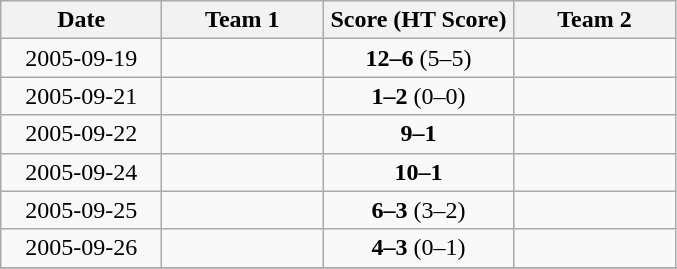<table class="wikitable">
<tr>
<th width="100">Date</th>
<th width="100">Team 1</th>
<th width="120">Score (HT Score)</th>
<th width="100">Team 2</th>
</tr>
<tr>
<td align="center">2005-09-19</td>
<td align="right"></td>
<td align="center"><strong>12–6</strong> (5–5)</td>
<td align="left"></td>
</tr>
<tr>
<td align="center">2005-09-21</td>
<td align="right"></td>
<td align="center"><strong>1–2</strong> (0–0)</td>
<td align="left"></td>
</tr>
<tr>
<td align="center">2005-09-22</td>
<td align="right"></td>
<td align="center"><strong>9–1</strong></td>
<td align="left"></td>
</tr>
<tr>
<td align="center">2005-09-24</td>
<td align="right"></td>
<td align="center"><strong>10–1</strong></td>
<td align="left"></td>
</tr>
<tr>
<td align="center">2005-09-25</td>
<td align="right"></td>
<td align="center"><strong>6–3</strong> (3–2)</td>
<td align="left"></td>
</tr>
<tr>
<td align="center">2005-09-26</td>
<td align="right"></td>
<td align="center"><strong>4–3</strong> (0–1)</td>
<td align="left"></td>
</tr>
<tr>
</tr>
</table>
